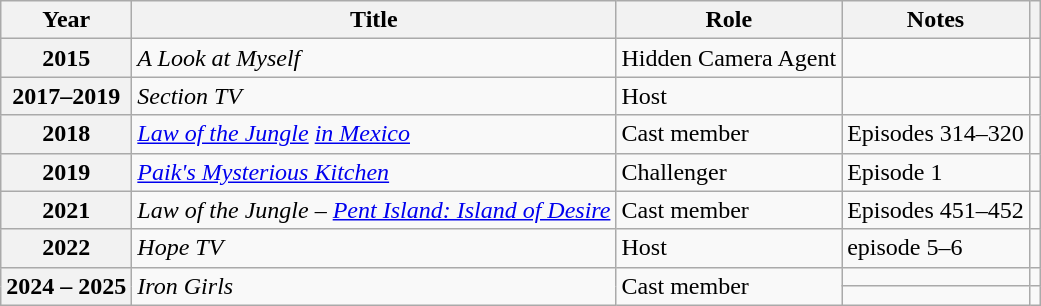<table class="wikitable plainrowheaders sortable">
<tr>
<th scope="col">Year</th>
<th scope="col">Title</th>
<th scope="col">Role</th>
<th scope="col">Notes</th>
<th scope="col" class="unsortable"></th>
</tr>
<tr>
<th scope="row">2015</th>
<td><em>A Look at Myself</em></td>
<td>Hidden Camera Agent</td>
<td></td>
<td style="text-align:center"></td>
</tr>
<tr>
<th scope="row">2017–2019</th>
<td><em>Section TV</em></td>
<td>Host</td>
<td></td>
<td style="text-align:center"></td>
</tr>
<tr>
<th scope="row">2018</th>
<td><em><a href='#'>Law of the Jungle</a></em> <em><a href='#'>in Mexico</a></em></td>
<td>Cast member</td>
<td>Episodes 314–320</td>
<td style="text-align:center"></td>
</tr>
<tr>
<th scope="row">2019</th>
<td><em><a href='#'>Paik's Mysterious Kitchen</a></em></td>
<td>Challenger</td>
<td>Episode 1</td>
<td style="text-align:center"></td>
</tr>
<tr>
<th scope="row">2021</th>
<td><em>Law of the Jungle</em> – <em><a href='#'>Pent Island: Island of Desire</a></em></td>
<td>Cast member</td>
<td>Episodes 451–452</td>
<td style="text-align:center"></td>
</tr>
<tr>
<th scope="row">2022</th>
<td><em>Hope TV</em></td>
<td>Host</td>
<td>episode 5–6</td>
<td style="text-align:center"></td>
</tr>
<tr>
<th scope="row" rowspan="2">2024 – 2025</th>
<td rowspan="2"><em>Iron Girls</em></td>
<td rowspan="2">Cast member</td>
<td></td>
<td style="text-align:center"></td>
</tr>
<tr>
<td></td>
<td style="text-align:center"></td>
</tr>
</table>
